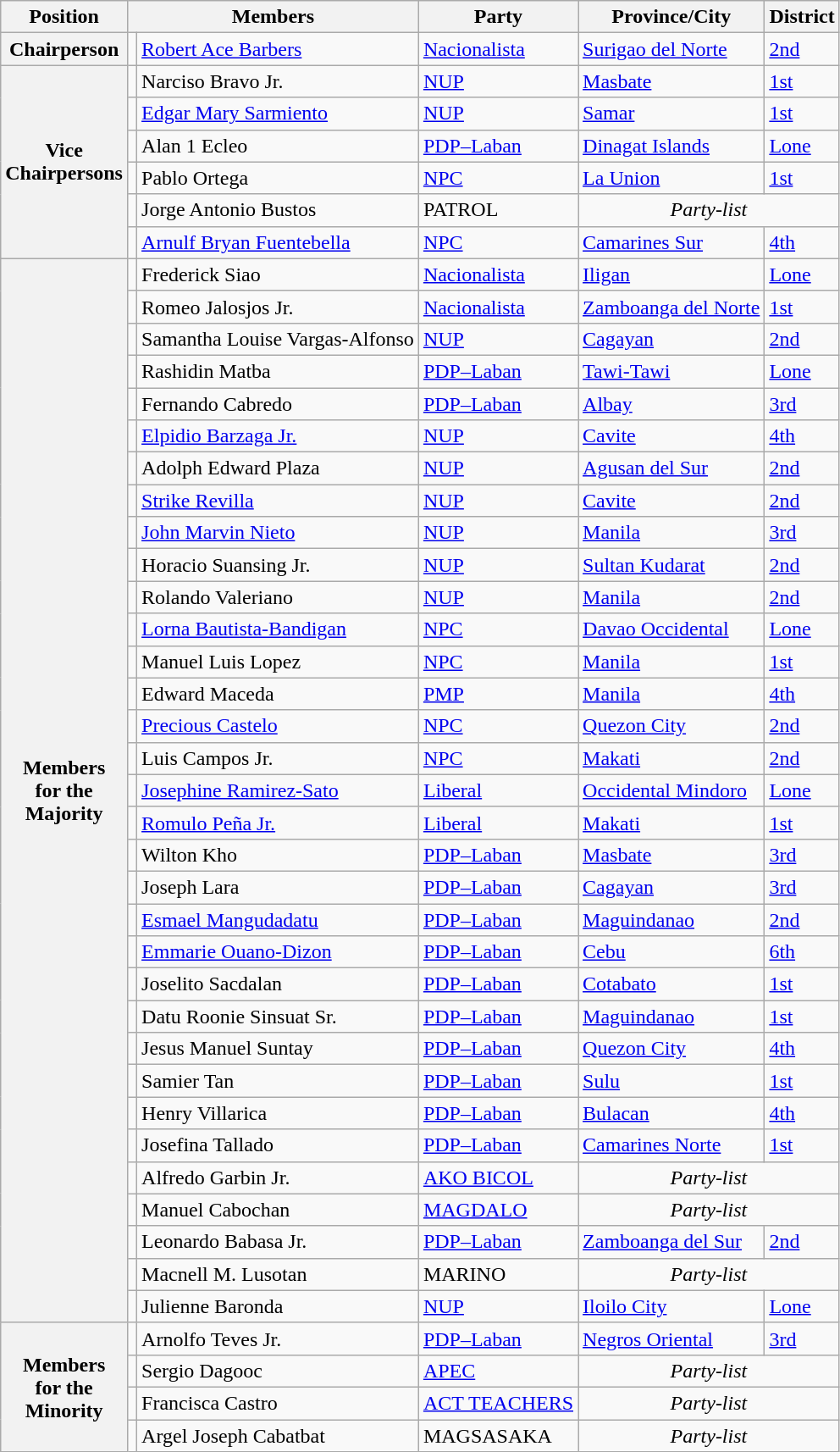<table class="wikitable" style="font-size: 100%;">
<tr>
<th>Position</th>
<th colspan="2">Members</th>
<th>Party</th>
<th>Province/City</th>
<th>District</th>
</tr>
<tr>
<th>Chairperson</th>
<td></td>
<td><a href='#'>Robert Ace Barbers</a></td>
<td><a href='#'>Nacionalista</a></td>
<td><a href='#'>Surigao del Norte</a></td>
<td><a href='#'>2nd</a></td>
</tr>
<tr>
<th rowspan="6">Vice<br>Chairpersons</th>
<td></td>
<td>Narciso Bravo Jr.</td>
<td><a href='#'>NUP</a></td>
<td><a href='#'>Masbate</a></td>
<td><a href='#'>1st</a></td>
</tr>
<tr>
<td></td>
<td><a href='#'>Edgar Mary Sarmiento</a></td>
<td><a href='#'>NUP</a></td>
<td><a href='#'>Samar</a></td>
<td><a href='#'>1st</a></td>
</tr>
<tr>
<td></td>
<td>Alan 1 Ecleo</td>
<td><a href='#'>PDP–Laban</a></td>
<td><a href='#'>Dinagat Islands</a></td>
<td><a href='#'>Lone</a></td>
</tr>
<tr>
<td></td>
<td>Pablo Ortega</td>
<td><a href='#'>NPC</a></td>
<td><a href='#'>La Union</a></td>
<td><a href='#'>1st</a></td>
</tr>
<tr>
<td></td>
<td>Jorge Antonio Bustos</td>
<td>PATROL</td>
<td align="center" colspan="2"><em>Party-list</em></td>
</tr>
<tr>
<td></td>
<td><a href='#'>Arnulf Bryan Fuentebella</a></td>
<td><a href='#'>NPC</a></td>
<td><a href='#'>Camarines Sur</a></td>
<td><a href='#'>4th</a></td>
</tr>
<tr>
<th rowspan="33">Members<br>for the<br>Majority</th>
<td></td>
<td>Frederick Siao</td>
<td><a href='#'>Nacionalista</a></td>
<td><a href='#'>Iligan</a></td>
<td><a href='#'>Lone</a></td>
</tr>
<tr>
<td></td>
<td>Romeo Jalosjos Jr.</td>
<td><a href='#'>Nacionalista</a></td>
<td><a href='#'>Zamboanga del Norte</a></td>
<td><a href='#'>1st</a></td>
</tr>
<tr>
<td></td>
<td>Samantha Louise Vargas-Alfonso</td>
<td><a href='#'>NUP</a></td>
<td><a href='#'>Cagayan</a></td>
<td><a href='#'>2nd</a></td>
</tr>
<tr>
<td></td>
<td>Rashidin Matba</td>
<td><a href='#'>PDP–Laban</a></td>
<td><a href='#'>Tawi-Tawi</a></td>
<td><a href='#'>Lone</a></td>
</tr>
<tr>
<td></td>
<td>Fernando Cabredo</td>
<td><a href='#'>PDP–Laban</a></td>
<td><a href='#'>Albay</a></td>
<td><a href='#'>3rd</a></td>
</tr>
<tr>
<td></td>
<td><a href='#'>Elpidio Barzaga Jr.</a></td>
<td><a href='#'>NUP</a></td>
<td><a href='#'>Cavite</a></td>
<td><a href='#'>4th</a></td>
</tr>
<tr>
<td></td>
<td>Adolph Edward Plaza</td>
<td><a href='#'>NUP</a></td>
<td><a href='#'>Agusan del Sur</a></td>
<td><a href='#'>2nd</a></td>
</tr>
<tr>
<td></td>
<td><a href='#'>Strike Revilla</a></td>
<td><a href='#'>NUP</a></td>
<td><a href='#'>Cavite</a></td>
<td><a href='#'>2nd</a></td>
</tr>
<tr>
<td></td>
<td><a href='#'>John Marvin Nieto</a></td>
<td><a href='#'>NUP</a></td>
<td><a href='#'>Manila</a></td>
<td><a href='#'>3rd</a></td>
</tr>
<tr>
<td></td>
<td>Horacio Suansing Jr.</td>
<td><a href='#'>NUP</a></td>
<td><a href='#'>Sultan Kudarat</a></td>
<td><a href='#'>2nd</a></td>
</tr>
<tr>
<td></td>
<td>Rolando Valeriano</td>
<td><a href='#'>NUP</a></td>
<td><a href='#'>Manila</a></td>
<td><a href='#'>2nd</a></td>
</tr>
<tr>
<td></td>
<td><a href='#'>Lorna Bautista-Bandigan</a></td>
<td><a href='#'>NPC</a></td>
<td><a href='#'>Davao Occidental</a></td>
<td><a href='#'>Lone</a></td>
</tr>
<tr>
<td></td>
<td>Manuel Luis Lopez</td>
<td><a href='#'>NPC</a></td>
<td><a href='#'>Manila</a></td>
<td><a href='#'>1st</a></td>
</tr>
<tr>
<td></td>
<td>Edward Maceda</td>
<td><a href='#'>PMP</a></td>
<td><a href='#'>Manila</a></td>
<td><a href='#'>4th</a></td>
</tr>
<tr>
<td></td>
<td><a href='#'>Precious Castelo</a></td>
<td><a href='#'>NPC</a></td>
<td><a href='#'>Quezon City</a></td>
<td><a href='#'>2nd</a></td>
</tr>
<tr>
<td></td>
<td>Luis Campos Jr.</td>
<td><a href='#'>NPC</a></td>
<td><a href='#'>Makati</a></td>
<td><a href='#'>2nd</a></td>
</tr>
<tr>
<td></td>
<td><a href='#'>Josephine Ramirez-Sato</a></td>
<td><a href='#'>Liberal</a></td>
<td><a href='#'>Occidental Mindoro</a></td>
<td><a href='#'>Lone</a></td>
</tr>
<tr>
<td></td>
<td><a href='#'>Romulo Peña Jr.</a></td>
<td><a href='#'>Liberal</a></td>
<td><a href='#'>Makati</a></td>
<td><a href='#'>1st</a></td>
</tr>
<tr>
<td></td>
<td>Wilton Kho</td>
<td><a href='#'>PDP–Laban</a></td>
<td><a href='#'>Masbate</a></td>
<td><a href='#'>3rd</a></td>
</tr>
<tr>
<td></td>
<td>Joseph Lara</td>
<td><a href='#'>PDP–Laban</a></td>
<td><a href='#'>Cagayan</a></td>
<td><a href='#'>3rd</a></td>
</tr>
<tr>
<td></td>
<td><a href='#'>Esmael Mangudadatu</a></td>
<td><a href='#'>PDP–Laban</a></td>
<td><a href='#'>Maguindanao</a></td>
<td><a href='#'>2nd</a></td>
</tr>
<tr>
<td></td>
<td><a href='#'>Emmarie Ouano-Dizon</a></td>
<td><a href='#'>PDP–Laban</a></td>
<td><a href='#'>Cebu</a></td>
<td><a href='#'>6th</a></td>
</tr>
<tr>
<td></td>
<td>Joselito Sacdalan</td>
<td><a href='#'>PDP–Laban</a></td>
<td><a href='#'>Cotabato</a></td>
<td><a href='#'>1st</a></td>
</tr>
<tr>
<td></td>
<td>Datu Roonie Sinsuat Sr.</td>
<td><a href='#'>PDP–Laban</a></td>
<td><a href='#'>Maguindanao</a></td>
<td><a href='#'>1st</a></td>
</tr>
<tr>
<td></td>
<td>Jesus Manuel Suntay</td>
<td><a href='#'>PDP–Laban</a></td>
<td><a href='#'>Quezon City</a></td>
<td><a href='#'>4th</a></td>
</tr>
<tr>
<td></td>
<td>Samier Tan</td>
<td><a href='#'>PDP–Laban</a></td>
<td><a href='#'>Sulu</a></td>
<td><a href='#'>1st</a></td>
</tr>
<tr>
<td></td>
<td>Henry Villarica</td>
<td><a href='#'>PDP–Laban</a></td>
<td><a href='#'>Bulacan</a></td>
<td><a href='#'>4th</a></td>
</tr>
<tr>
<td></td>
<td>Josefina Tallado</td>
<td><a href='#'>PDP–Laban</a></td>
<td><a href='#'>Camarines Norte</a></td>
<td><a href='#'>1st</a></td>
</tr>
<tr>
<td></td>
<td>Alfredo Garbin Jr.</td>
<td><a href='#'>AKO BICOL</a></td>
<td align="center" colspan="2"><em>Party-list</em></td>
</tr>
<tr>
<td></td>
<td>Manuel Cabochan</td>
<td><a href='#'>MAGDALO</a></td>
<td align="center" colspan="2"><em>Party-list</em></td>
</tr>
<tr>
<td></td>
<td>Leonardo Babasa Jr.</td>
<td><a href='#'>PDP–Laban</a></td>
<td><a href='#'>Zamboanga del Sur</a></td>
<td><a href='#'>2nd</a></td>
</tr>
<tr>
<td></td>
<td>Macnell M. Lusotan</td>
<td>MARINO</td>
<td align="center" colspan="2"><em>Party-list</em></td>
</tr>
<tr>
<td></td>
<td>Julienne Baronda</td>
<td><a href='#'>NUP</a></td>
<td><a href='#'>Iloilo City</a></td>
<td><a href='#'>Lone</a></td>
</tr>
<tr>
<th rowspan="4">Members<br>for the<br>Minority</th>
<td></td>
<td>Arnolfo Teves Jr.</td>
<td><a href='#'>PDP–Laban</a></td>
<td><a href='#'>Negros Oriental</a></td>
<td><a href='#'>3rd</a></td>
</tr>
<tr>
<td></td>
<td>Sergio Dagooc</td>
<td><a href='#'>APEC</a></td>
<td align="center" colspan="2"><em>Party-list</em></td>
</tr>
<tr>
<td></td>
<td>Francisca Castro</td>
<td><a href='#'>ACT TEACHERS</a></td>
<td align="center" colspan="2"><em>Party-list</em></td>
</tr>
<tr>
<td></td>
<td>Argel Joseph Cabatbat</td>
<td>MAGSASAKA</td>
<td align="center" colspan="2"><em>Party-list</em></td>
</tr>
</table>
